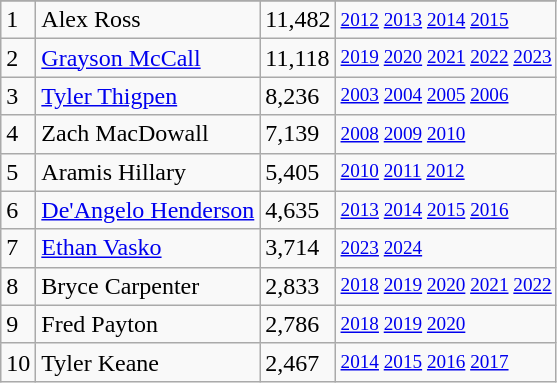<table class="wikitable">
<tr>
</tr>
<tr>
<td>1</td>
<td>Alex Ross</td>
<td><abbr>11,482</abbr></td>
<td style="font-size:80%;"><a href='#'>2012</a> <a href='#'>2013</a> <a href='#'>2014</a> <a href='#'>2015</a></td>
</tr>
<tr>
<td>2</td>
<td><a href='#'>Grayson McCall</a></td>
<td><abbr>11,118</abbr></td>
<td style="font-size:80%;"><a href='#'>2019</a> <a href='#'>2020</a> <a href='#'>2021</a> <a href='#'>2022</a> <a href='#'>2023</a></td>
</tr>
<tr>
<td>3</td>
<td><a href='#'>Tyler Thigpen</a></td>
<td><abbr>8,236</abbr></td>
<td style="font-size:80%;"><a href='#'>2003</a> <a href='#'>2004</a> <a href='#'>2005</a> <a href='#'>2006</a></td>
</tr>
<tr>
<td>4</td>
<td>Zach MacDowall</td>
<td><abbr>7,139</abbr></td>
<td style="font-size:80%;"><a href='#'>2008</a> <a href='#'>2009</a> <a href='#'>2010</a></td>
</tr>
<tr>
<td>5</td>
<td>Aramis Hillary</td>
<td><abbr>5,405</abbr></td>
<td style="font-size:80%;"><a href='#'>2010</a> <a href='#'>2011</a> <a href='#'>2012</a></td>
</tr>
<tr>
<td>6</td>
<td><a href='#'>De'Angelo Henderson</a></td>
<td><abbr>4,635</abbr></td>
<td style="font-size:80%;"><a href='#'>2013</a> <a href='#'>2014</a> <a href='#'>2015</a> <a href='#'>2016</a></td>
</tr>
<tr>
<td>7</td>
<td><a href='#'>Ethan Vasko</a></td>
<td><abbr>3,714</abbr></td>
<td style="font-size:80%;"><a href='#'>2023</a> <a href='#'>2024</a></td>
</tr>
<tr>
<td>8</td>
<td>Bryce Carpenter</td>
<td><abbr>2,833</abbr></td>
<td style="font-size:80%;"><a href='#'>2018</a> <a href='#'>2019</a> <a href='#'>2020</a> <a href='#'>2021</a> <a href='#'>2022</a></td>
</tr>
<tr>
<td>9</td>
<td>Fred Payton</td>
<td>2,786</td>
<td style="font-size:80%;"><a href='#'>2018</a> <a href='#'>2019</a> <a href='#'>2020</a></td>
</tr>
<tr>
<td>10</td>
<td>Tyler Keane</td>
<td>2,467</td>
<td style="font-size:80%;"><a href='#'>2014</a> <a href='#'>2015</a> <a href='#'>2016</a> <a href='#'>2017</a></td>
</tr>
</table>
